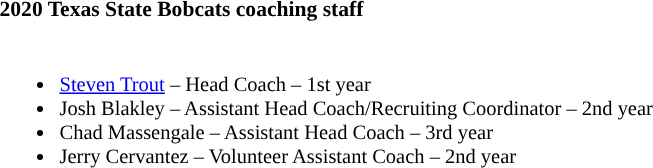<table class="toccolours" style="text-align: left; font-size:90%;">
<tr>
<th colspan="9">2020 Texas State Bobcats coaching staff</th>
</tr>
<tr>
<td style="font-size: 95%;" valign="top"><br><ul><li><a href='#'>Steven Trout</a> – Head Coach – 1st year</li><li>Josh Blakley – Assistant Head Coach/Recruiting Coordinator – 2nd year</li><li>Chad Massengale – Assistant Head Coach – 3rd year</li><li>Jerry Cervantez – Volunteer Assistant Coach  – 2nd year</li></ul></td>
</tr>
</table>
